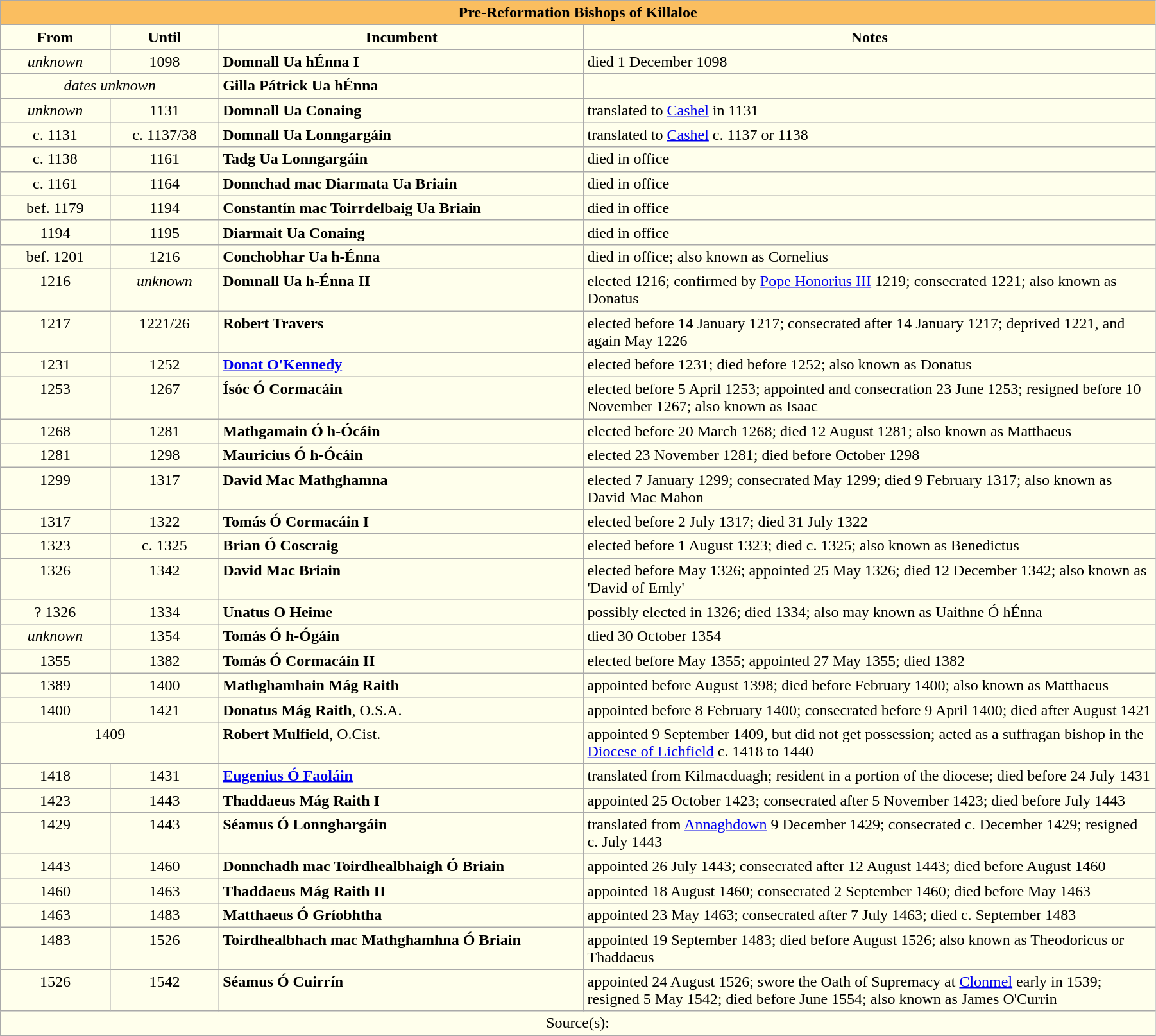<table class="wikitable" style="width:95%;" border="1" cellpadding="2">
<tr>
<th style="background:#fabe60;" colspan="4">Pre-Reformation Bishops of Killaloe</th>
</tr>
<tr align=center>
<th style="background:#ffffec; width:9%;">From</th>
<th style="background:#ffffec; width:9%;">Until</th>
<th style="background:#ffffec; width:30%;">Incumbent</th>
<th style="background:#ffffec; width:47%;">Notes</th>
</tr>
<tr style="vertical-align:top; background:#ffffec;">
<td align=center><em>unknown</em></td>
<td align=center>1098</td>
<td><strong>Domnall Ua hÉnna I</strong></td>
<td>died 1 December 1098</td>
</tr>
<tr style="vertical-align:top; background:#ffffec;">
<td colspan="2" style="text-align:center;"><em>dates unknown</em></td>
<td><strong>Gilla Pátrick Ua hÉnna</strong></td>
<td></td>
</tr>
<tr style="vertical-align:top; background:#ffffec;">
<td align=center><em>unknown</em></td>
<td align=center>1131</td>
<td><strong>Domnall Ua Conaing</strong> </td>
<td>translated to <a href='#'>Cashel</a> in 1131</td>
</tr>
<tr style="vertical-align:top; background:#ffffec;">
<td align=center>c. 1131</td>
<td align=center>c. 1137/38</td>
<td><strong>Domnall Ua Lonngargáin</strong> </td>
<td>translated to <a href='#'>Cashel</a> c. 1137 or 1138</td>
</tr>
<tr style="vertical-align:top; background:#ffffec;">
<td align=center>c. 1138</td>
<td align=center>1161</td>
<td><strong>Tadg Ua Lonngargáin</strong></td>
<td>died in office</td>
</tr>
<tr style="vertical-align:top; background:#ffffec;">
<td align=center>c. 1161</td>
<td align=center>1164</td>
<td><strong>Donnchad mac Diarmata Ua Briain</strong></td>
<td>died in office</td>
</tr>
<tr style="vertical-align:top; background:#ffffec;">
<td align=center>bef. 1179</td>
<td align=center>1194</td>
<td><strong>Constantín mac Toirrdelbaig Ua Briain</strong></td>
<td>died in office</td>
</tr>
<tr style="vertical-align:top; background:#ffffec;">
<td align=center>1194</td>
<td align=center>1195</td>
<td><strong>Diarmait Ua Conaing</strong></td>
<td>died in office</td>
</tr>
<tr style="vertical-align:top; background:#ffffec;">
<td align=center>bef. 1201</td>
<td align=center>1216</td>
<td><strong>Conchobhar Ua h-Énna</strong></td>
<td>died in office; also known as Cornelius</td>
</tr>
<tr style="vertical-align:top; background:#ffffec;">
<td align=center>1216</td>
<td align=center><em>unknown</em></td>
<td><strong>Domnall Ua h-Énna II</strong></td>
<td>elected 1216; confirmed by <a href='#'>Pope Honorius III</a> 1219; consecrated 1221; also known as Donatus</td>
</tr>
<tr style="vertical-align:top; background:#ffffec;">
<td align=center>1217</td>
<td align=center>1221/26</td>
<td><strong>Robert Travers</strong></td>
<td>elected before 14 January 1217; consecrated after 14 January 1217; deprived 1221, and again May 1226</td>
</tr>
<tr style="vertical-align:top; background:#ffffec;">
<td align=center>1231</td>
<td align=center>1252</td>
<td><strong><a href='#'>Donat O'Kennedy</a></strong></td>
<td>elected before 1231; died before 1252; also known as Donatus</td>
</tr>
<tr style="vertical-align:top; background:#ffffec;">
<td align=center>1253</td>
<td align=center>1267</td>
<td><strong>Ísóc Ó Cormacáin</strong></td>
<td>elected before 5 April 1253; appointed and consecration 23 June 1253; resigned before 10 November 1267; also known as Isaac</td>
</tr>
<tr style="vertical-align:top; background:#ffffec;">
<td align=center>1268</td>
<td align=center>1281</td>
<td><strong>Mathgamain Ó h-Ócáin</strong></td>
<td>elected before 20 March 1268; died 12 August 1281; also known as Matthaeus</td>
</tr>
<tr style="vertical-align:top; background:#ffffec;">
<td align=center>1281</td>
<td align=center>1298</td>
<td><strong>Mauricius Ó h-Ócáin</strong></td>
<td>elected 23 November 1281; died before October 1298</td>
</tr>
<tr style="vertical-align:top; background:#ffffec;">
<td align=center>1299</td>
<td align=center>1317</td>
<td><strong>David Mac Mathghamna</strong></td>
<td>elected 7 January 1299; consecrated May 1299; died 9 February 1317; also known as David Mac Mahon</td>
</tr>
<tr style="vertical-align:top; background:#ffffec;">
<td align=center>1317</td>
<td align=center>1322</td>
<td><strong>Tomás Ó Cormacáin I</strong></td>
<td>elected before 2 July 1317; died 31 July 1322</td>
</tr>
<tr style="vertical-align:top; background:#ffffec;">
<td align=center>1323</td>
<td align=center>c. 1325</td>
<td><strong>Brian Ó Coscraig</strong></td>
<td>elected before 1 August 1323; died c. 1325; also known as Benedictus</td>
</tr>
<tr style="vertical-align:top; background:#ffffec;">
<td align=center>1326</td>
<td align=center>1342</td>
<td><strong>David Mac Briain</strong></td>
<td>elected before May 1326; appointed 25 May 1326; died 12 December 1342; also known as 'David of Emly'</td>
</tr>
<tr style="vertical-align:top; background:#ffffec;">
<td align=center>? 1326</td>
<td align=center>1334</td>
<td><strong>Unatus O Heime</strong></td>
<td>possibly elected in 1326; died 1334; also may known as Uaithne Ó hÉnna</td>
</tr>
<tr style="vertical-align:top; background:#ffffec;">
<td align=center><em>unknown</em></td>
<td align=center>1354</td>
<td><strong>Tomás Ó h-Ógáin</strong></td>
<td>died 30 October 1354</td>
</tr>
<tr style="vertical-align:top; background:#ffffec;">
<td align=center>1355</td>
<td align=center>1382</td>
<td><strong>Tomás Ó Cormacáin II</strong></td>
<td>elected before May 1355; appointed 27 May 1355; died 1382</td>
</tr>
<tr style="vertical-align:top; background:#ffffec;">
<td align=center>1389</td>
<td align=center>1400</td>
<td><strong>Mathghamhain Mág Raith</strong></td>
<td>appointed before August 1398; died before February 1400; also known as Matthaeus</td>
</tr>
<tr style="vertical-align:top; background:#ffffec;">
<td align=center>1400</td>
<td align=center>1421</td>
<td><strong>Donatus Mág Raith</strong>, O.S.A.</td>
<td>appointed before 8 February 1400; consecrated before 9 April 1400; died after August 1421</td>
</tr>
<tr style="vertical-align:top; background:#ffffec;">
<td colspan="2" style="text-align:center;">1409</td>
<td><strong>Robert Mulfield</strong>, O.Cist.</td>
<td>appointed 9 September 1409, but did not get possession; acted as a suffragan bishop in the <a href='#'>Diocese of Lichfield</a> c. 1418 to 1440</td>
</tr>
<tr style="vertical-align:top; background:#ffffec;">
<td align=center>1418</td>
<td align=center>1431</td>
<td><strong><a href='#'>Eugenius Ó Faoláin</a></strong></td>
<td>translated from Kilmacduagh; resident in a portion of the diocese; died before 24 July 1431</td>
</tr>
<tr style="vertical-align:top; background:#ffffec;">
<td align=center>1423</td>
<td align=center>1443</td>
<td><strong>Thaddaeus Mág Raith I</strong></td>
<td>appointed 25 October 1423; consecrated after 5 November 1423; died before July 1443</td>
</tr>
<tr style="vertical-align:top; background:#ffffec;">
<td align=center>1429</td>
<td align=center>1443</td>
<td><strong>Séamus Ó Lonnghargáin</strong></td>
<td>translated from <a href='#'>Annaghdown</a> 9 December 1429; consecrated c. December 1429; resigned c. July 1443</td>
</tr>
<tr style="vertical-align:top; background:#ffffec;">
<td align=center>1443</td>
<td align=center>1460</td>
<td><strong>Donnchadh mac Toirdhealbhaigh Ó Briain</strong></td>
<td>appointed 26 July 1443; consecrated after 12 August 1443; died before August 1460</td>
</tr>
<tr style="vertical-align:top; background:#ffffec;">
<td align=center>1460</td>
<td align=center>1463</td>
<td><strong>Thaddaeus Mág Raith II</strong></td>
<td>appointed 18 August 1460; consecrated 2 September 1460; died before May 1463</td>
</tr>
<tr style="vertical-align:top; background:#ffffec;">
<td align=center>1463</td>
<td align=center>1483</td>
<td><strong>Matthaeus Ó Gríobhtha</strong></td>
<td>appointed 23 May 1463; consecrated after 7 July 1463; died c. September 1483</td>
</tr>
<tr style="vertical-align:top; background:#ffffec;">
<td align=center>1483</td>
<td align=center>1526</td>
<td><strong>Toirdhealbhach mac Mathghamhna Ó Briain</strong></td>
<td>appointed 19 September 1483; died before August 1526; also known as Theodoricus or Thaddaeus</td>
</tr>
<tr style="vertical-align:top; background:#ffffec;">
<td align=center>1526</td>
<td align=center>1542</td>
<td><strong>Séamus Ó Cuirrín</strong></td>
<td>appointed 24 August 1526; swore the Oath of Supremacy at <a href='#'>Clonmel</a> early in 1539; resigned 5 May 1542; died before June 1554; also known as James O'Currin</td>
</tr>
<tr valign=top bgcolor="#ffffec">
<td align=center colspan="4">Source(s):</td>
</tr>
</table>
